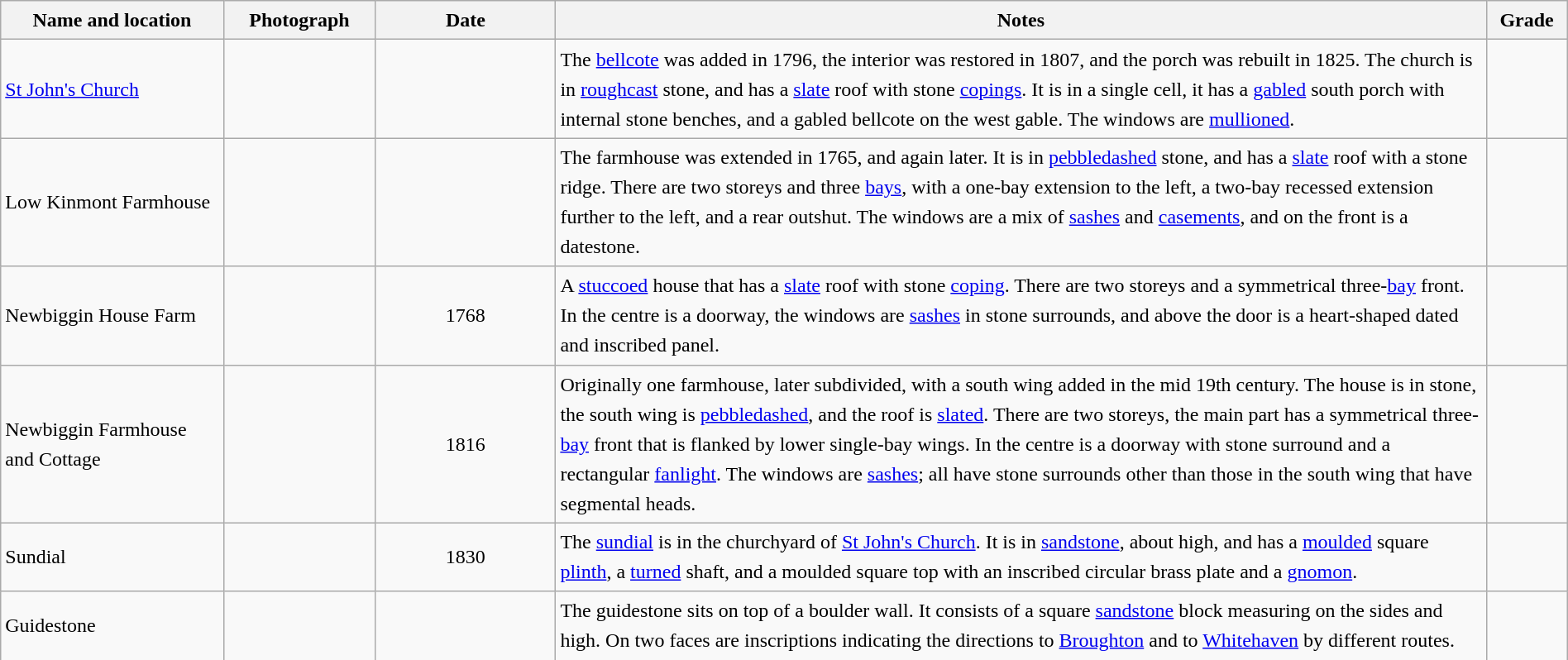<table class="wikitable sortable plainrowheaders" style="width:100%; border:0; text-align:left; line-height:150%;">
<tr>
<th scope="col"  style="width:150px">Name and location</th>
<th scope="col"  style="width:100px" class="unsortable">Photograph</th>
<th scope="col"  style="width:120px">Date</th>
<th scope="col"  style="width:650px" class="unsortable">Notes</th>
<th scope="col"  style="width:50px">Grade</th>
</tr>
<tr>
<td><a href='#'>St John's Church</a><br><small></small></td>
<td></td>
<td align="center"></td>
<td>The <a href='#'>bellcote</a> was added in 1796, the interior was restored in 1807, and the porch was rebuilt in 1825.  The church is in <a href='#'>roughcast</a> stone, and has a <a href='#'>slate</a> roof with stone <a href='#'>copings</a>.  It is in a single cell, it has a <a href='#'>gabled</a> south porch with internal stone benches, and a gabled bellcote on the west gable.  The windows are <a href='#'>mullioned</a>.</td>
<td align="center" ></td>
</tr>
<tr>
<td>Low Kinmont Farmhouse<br><small></small></td>
<td></td>
<td align="center"></td>
<td>The farmhouse was extended in 1765, and again later.  It is in <a href='#'>pebbledashed</a> stone, and has a <a href='#'>slate</a> roof with a stone ridge.  There are two storeys and three <a href='#'>bays</a>, with a one-bay extension to the left, a two-bay recessed extension further to the left, and a rear outshut.  The windows are a mix of <a href='#'>sashes</a> and <a href='#'>casements</a>, and on the front is a datestone.</td>
<td align="center" ></td>
</tr>
<tr>
<td>Newbiggin House Farm<br><small></small></td>
<td></td>
<td align="center">1768</td>
<td>A <a href='#'>stuccoed</a> house that has a <a href='#'>slate</a> roof with stone <a href='#'>coping</a>.  There are two storeys and a symmetrical three-<a href='#'>bay</a> front.  In the centre is a doorway, the windows are <a href='#'>sashes</a> in stone surrounds, and above the door is a heart-shaped dated and inscribed panel.</td>
<td align="center" ></td>
</tr>
<tr>
<td>Newbiggin Farmhouse and Cottage<br><small></small></td>
<td></td>
<td align="center">1816</td>
<td>Originally one farmhouse, later subdivided, with a south wing added in the mid 19th century.  The house is in stone, the south wing is <a href='#'>pebbledashed</a>, and the roof is <a href='#'>slated</a>.  There are two storeys, the main part has a symmetrical three-<a href='#'>bay</a> front that is flanked by lower single-bay wings.  In the centre is a doorway with stone surround and a rectangular <a href='#'>fanlight</a>.  The windows are <a href='#'>sashes</a>; all have stone surrounds other than those in the south wing that have segmental heads.</td>
<td align="center" ></td>
</tr>
<tr>
<td>Sundial<br><small></small></td>
<td></td>
<td align="center">1830</td>
<td>The <a href='#'>sundial</a> is in the churchyard of <a href='#'>St John's Church</a>.  It is in <a href='#'>sandstone</a>, about  high, and has a <a href='#'>moulded</a> square <a href='#'>plinth</a>, a <a href='#'>turned</a> shaft, and a moulded square top with an inscribed circular brass plate and a <a href='#'>gnomon</a>.</td>
<td align="center" ></td>
</tr>
<tr>
<td>Guidestone<br><small></small></td>
<td></td>
<td align="center"></td>
<td>The guidestone sits on top of a boulder wall.  It consists of a square <a href='#'>sandstone</a> block measuring  on the sides and  high.  On two faces are inscriptions indicating the directions to <a href='#'>Broughton</a> and to <a href='#'>Whitehaven</a> by different routes.</td>
<td align="center" ></td>
</tr>
<tr>
</tr>
</table>
